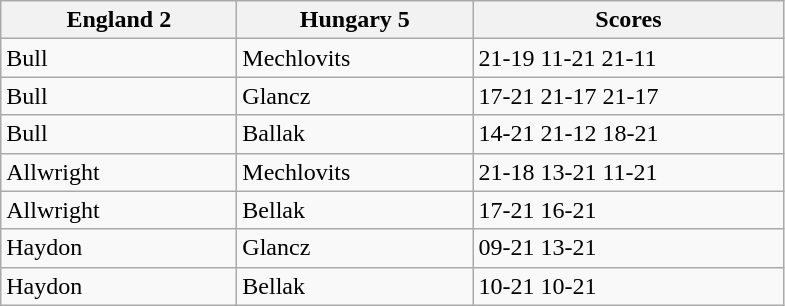<table class="wikitable">
<tr>
<th width=150> England 2</th>
<th width=150> Hungary 5</th>
<th width=200>Scores</th>
</tr>
<tr>
<td>Bull</td>
<td>Mechlovits</td>
<td>21-19 11-21 21-11</td>
</tr>
<tr>
<td>Bull</td>
<td>Glancz</td>
<td>17-21 21-17 21-17</td>
</tr>
<tr>
<td>Bull</td>
<td>Ballak</td>
<td>14-21 21-12 18-21</td>
</tr>
<tr>
<td>Allwright</td>
<td>Mechlovits</td>
<td>21-18 13-21 11-21</td>
</tr>
<tr>
<td>Allwright</td>
<td>Bellak</td>
<td>17-21 16-21</td>
</tr>
<tr>
<td>Haydon</td>
<td>Glancz</td>
<td>09-21 13-21</td>
</tr>
<tr>
<td>Haydon</td>
<td>Bellak</td>
<td>10-21 10-21</td>
</tr>
</table>
